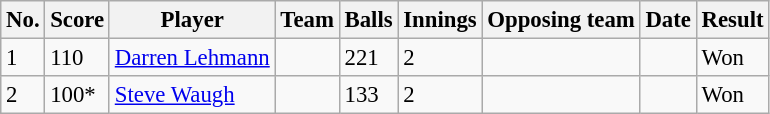<table class="wikitable sortable" style="font-size:95%">
<tr>
<th>No.</th>
<th>Score</th>
<th>Player</th>
<th>Team</th>
<th>Balls</th>
<th>Innings</th>
<th>Opposing team</th>
<th>Date</th>
<th>Result</th>
</tr>
<tr>
<td>1</td>
<td>110</td>
<td><a href='#'>Darren Lehmann</a></td>
<td></td>
<td> 221</td>
<td>2</td>
<td></td>
<td></td>
<td>Won</td>
</tr>
<tr>
<td>2</td>
<td>100*</td>
<td><a href='#'>Steve Waugh</a></td>
<td></td>
<td> 133</td>
<td>2</td>
<td></td>
<td></td>
<td>Won</td>
</tr>
</table>
